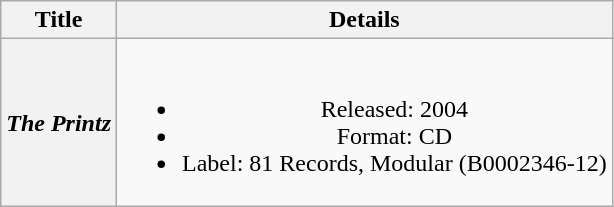<table class="wikitable plainrowheaders" style="text-align:center;" border="1">
<tr>
<th>Title</th>
<th>Details</th>
</tr>
<tr>
<th scope="row"><em>The Printz</em></th>
<td><br><ul><li>Released: 2004</li><li>Format: CD</li><li>Label: 81 Records, Modular (B0002346-12)</li></ul></td>
</tr>
</table>
